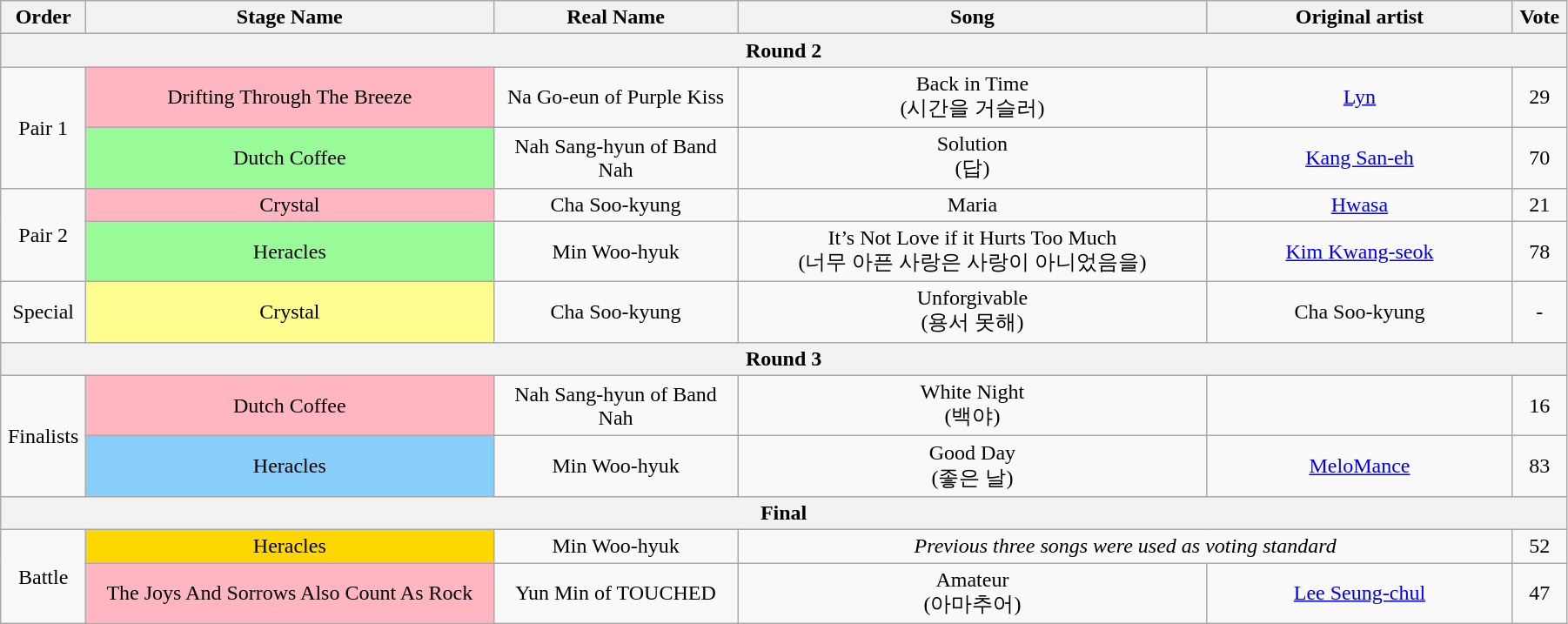<table class="wikitable" style="text-align:center; width:95%;">
<tr>
<th style="width:1%">Order</th>
<th style="width:20%;">Stage Name</th>
<th style="width:12%">Real Name</th>
<th style="width:23%;">Song</th>
<th style="width:15%;">Original artist</th>
<th style="width:1%;">Vote</th>
</tr>
<tr>
<th colspan=6>Round 2</th>
</tr>
<tr>
<td rowspan=2>Pair 1</td>
<td bgcolor="lightpink">Drifting Through The Breeze</td>
<td>Na Go-eun of Purple Kiss</td>
<td>Back in Time<br>(시간을 거슬러)</td>
<td><a href='#'>Lyn</a></td>
<td>29</td>
</tr>
<tr>
<td bgcolor="palegreen">Dutch Coffee</td>
<td>Nah Sang-hyun of Band Nah</td>
<td>Solution<br>(답)</td>
<td><a href='#'>Kang San-eh</a></td>
<td>70</td>
</tr>
<tr>
<td rowspan=2>Pair 2</td>
<td bgcolor="lightpink">Crystal</td>
<td>Cha Soo-kyung</td>
<td>Maria</td>
<td><a href='#'>Hwasa</a></td>
<td>21</td>
</tr>
<tr>
<td bgcolor="palegreen">Heracles</td>
<td>Min Woo-hyuk</td>
<td>It’s Not Love if it Hurts Too Much<br>(너무 아픈 사랑은 사랑이 아니었음을)</td>
<td><a href='#'>Kim Kwang-seok</a></td>
<td>78</td>
</tr>
<tr>
<td>Special</td>
<td bgcolor="#FDFC8F">Crystal</td>
<td>Cha Soo-kyung</td>
<td>Unforgivable<br>(용서 못해)</td>
<td>Cha Soo-kyung</td>
<td>-</td>
</tr>
<tr>
<th colspan=6>Round 3</th>
</tr>
<tr>
<td rowspan=2>Finalists</td>
<td bgcolor="lightpink">Dutch Coffee</td>
<td>Nah Sang-hyun of Band Nah</td>
<td>White Night<br>(백야)</td>
<td></td>
<td>16</td>
</tr>
<tr>
<td bgcolor="lightskyblue">Heracles</td>
<td>Min Woo-hyuk</td>
<td>Good Day<br>(좋은 날)</td>
<td><a href='#'>MeloMance</a></td>
<td>83</td>
</tr>
<tr>
<th colspan=6>Final</th>
</tr>
<tr>
<td rowspan=2>Battle</td>
<td bgcolor="gold">Heracles</td>
<td>Min Woo-hyuk</td>
<td colspan=2><em>Previous three songs were used as voting standard</em></td>
<td>52</td>
</tr>
<tr>
<td bgcolor="lightpink">The Joys And Sorrows Also Count As Rock</td>
<td>Yun Min of TOUCHED</td>
<td>Amateur<br>(아마추어)</td>
<td><a href='#'>Lee Seung-chul</a></td>
<td>47</td>
</tr>
</table>
